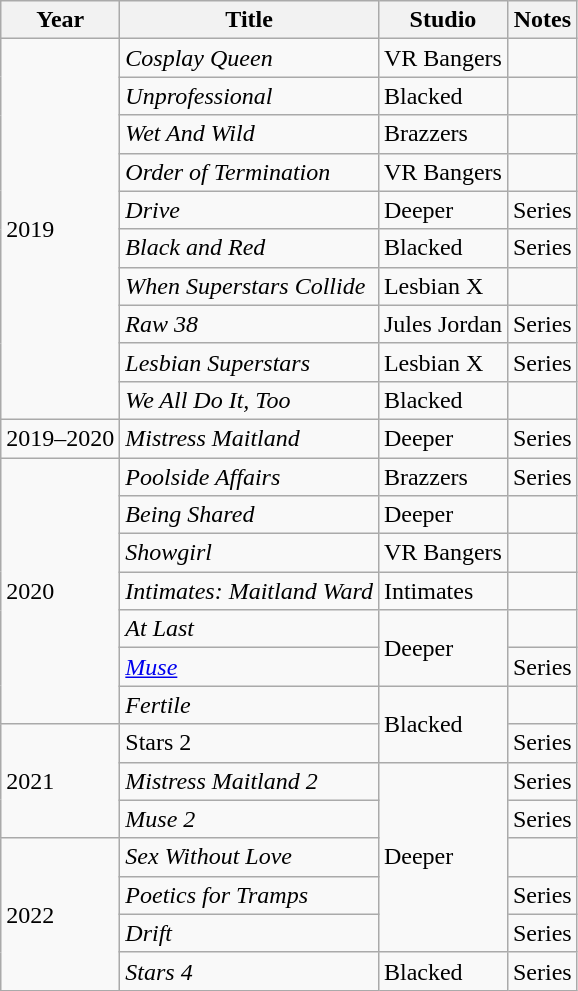<table class="wikitable sortable plainrowheaders">
<tr>
<th>Year</th>
<th>Title</th>
<th>Studio</th>
<th class="unsortable">Notes</th>
</tr>
<tr>
<td rowspan=10>2019</td>
<td><em>Cosplay Queen</em></td>
<td>VR Bangers</td>
<td></td>
</tr>
<tr>
<td><em>Unprofessional</em></td>
<td>Blacked</td>
<td></td>
</tr>
<tr>
<td><em>Wet And Wild</em></td>
<td>Brazzers</td>
<td></td>
</tr>
<tr>
<td><em>Order of Termination</em></td>
<td>VR Bangers</td>
<td></td>
</tr>
<tr>
<td><em>Drive</em></td>
<td>Deeper</td>
<td>Series</td>
</tr>
<tr>
<td><em>Black and Red</em></td>
<td>Blacked</td>
<td>Series</td>
</tr>
<tr>
<td><em>When Superstars Collide</em></td>
<td>Lesbian X</td>
<td></td>
</tr>
<tr>
<td><em>Raw 38</em></td>
<td>Jules Jordan</td>
<td>Series</td>
</tr>
<tr>
<td><em>Lesbian Superstars</em></td>
<td>Lesbian X</td>
<td>Series</td>
</tr>
<tr>
<td><em>We All Do It, Too</em></td>
<td>Blacked</td>
<td></td>
</tr>
<tr>
<td>2019–2020</td>
<td><em>Mistress Maitland</em></td>
<td>Deeper</td>
<td>Series</td>
</tr>
<tr>
<td rowspan=7>2020</td>
<td><em>Poolside Affairs</em></td>
<td>Brazzers</td>
<td>Series</td>
</tr>
<tr>
<td><em>Being Shared</em></td>
<td>Deeper</td>
<td></td>
</tr>
<tr>
<td><em>Showgirl</em></td>
<td>VR Bangers</td>
<td></td>
</tr>
<tr>
<td><em>Intimates: Maitland Ward</em></td>
<td>Intimates</td>
<td></td>
</tr>
<tr>
<td><em>At Last</em></td>
<td rowspan=2>Deeper</td>
<td></td>
</tr>
<tr>
<td><em><a href='#'>Muse</a></em></td>
<td>Series</td>
</tr>
<tr>
<td><em>Fertile</em></td>
<td rowspan=2>Blacked</td>
<td></td>
</tr>
<tr>
<td rowspan=3>2021</td>
<td>Stars 2</td>
<td>Series</td>
</tr>
<tr>
<td><em>Mistress Maitland 2</em></td>
<td rowspan=5>Deeper</td>
<td>Series</td>
</tr>
<tr>
<td><em>Muse 2</em></td>
<td>Series</td>
</tr>
<tr>
<td rowspan=4>2022</td>
<td><em>Sex Without Love</em></td>
<td></td>
</tr>
<tr>
<td><em>Poetics for Tramps</em></td>
<td>Series</td>
</tr>
<tr>
<td><em>Drift</em></td>
<td>Series</td>
</tr>
<tr>
<td><em>Stars 4</em></td>
<td>Blacked</td>
<td>Series</td>
</tr>
</table>
